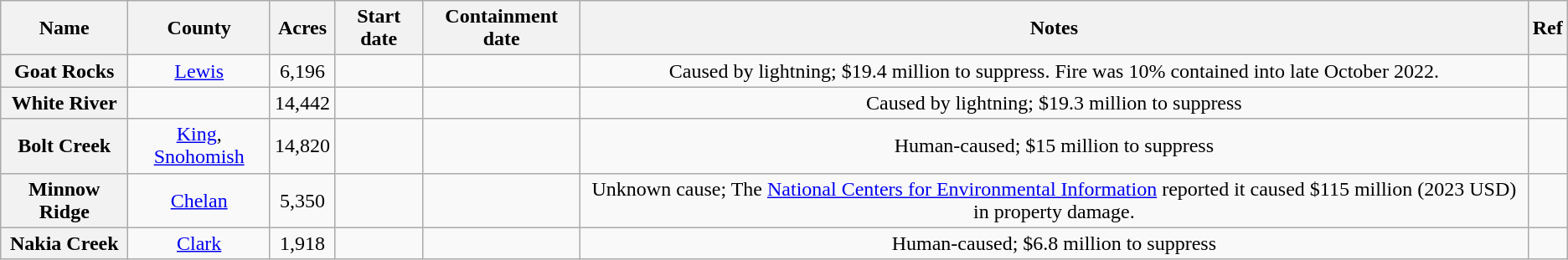<table class="wikitable sortable plainrowheaders mw-collapsible" style="text-align:center;">
<tr>
<th scope="col">Name</th>
<th scope="col">County</th>
<th scope="col">Acres</th>
<th scope="col">Start date</th>
<th scope="col">Containment date</th>
<th scope="col">Notes</th>
<th class="unsortable" scope="col">Ref</th>
</tr>
<tr>
<th scope="row">Goat Rocks</th>
<td><a href='#'>Lewis</a></td>
<td>6,196</td>
<td></td>
<td></td>
<td>Caused by lightning; $19.4 million to suppress. Fire was 10% contained into late October 2022.</td>
<td></td>
</tr>
<tr>
<th scope="row">White River</th>
<td></td>
<td>14,442</td>
<td></td>
<td></td>
<td>Caused by lightning; $19.3 million to suppress</td>
<td></td>
</tr>
<tr>
<th scope="row">Bolt Creek</th>
<td><a href='#'>King</a>, <a href='#'>Snohomish</a></td>
<td>14,820</td>
<td></td>
<td></td>
<td>Human-caused; $15 million to suppress</td>
<td></td>
</tr>
<tr>
<th scope="row">Minnow Ridge</th>
<td><a href='#'>Chelan</a></td>
<td>5,350</td>
<td></td>
<td></td>
<td>Unknown cause; The <a href='#'>National Centers for Environmental Information</a> reported it caused $115 million (2023 USD) in property damage.</td>
<td></td>
</tr>
<tr>
<th scope="row">Nakia Creek</th>
<td><a href='#'>Clark</a></td>
<td>1,918</td>
<td></td>
<td></td>
<td>Human-caused; $6.8 million to suppress</td>
<td></td>
</tr>
</table>
